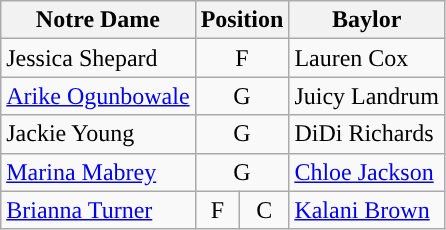<table class="wikitable">
<tr>
<th>Notre Dame</th>
<th colspan="2">Position</th>
<th>Baylor</th>
</tr>
<tr>
<td>Jessica Shepard</td>
<td colspan=2 style="text-align:center">F</td>
<td>Lauren Cox</td>
</tr>
<tr>
<td><a href='#'>Arike Ogunbowale</a></td>
<td colspan=2 style="text-align:center">G</td>
<td>Juicy Landrum</td>
</tr>
<tr>
<td>Jackie Young</td>
<td colspan=2 style="text-align:center">G</td>
<td>DiDi Richards</td>
</tr>
<tr>
<td><a href='#'>Marina Mabrey</a></td>
<td colspan=2 style="text-align:center">G</td>
<td><a href='#'>Chloe Jackson</a></td>
</tr>
<tr>
<td><a href='#'>Brianna Turner</a></td>
<td style="text-align:center">F</td>
<td style="text-align:center">C</td>
<td><a href='#'>Kalani Brown</a></td>
</tr>
</table>
